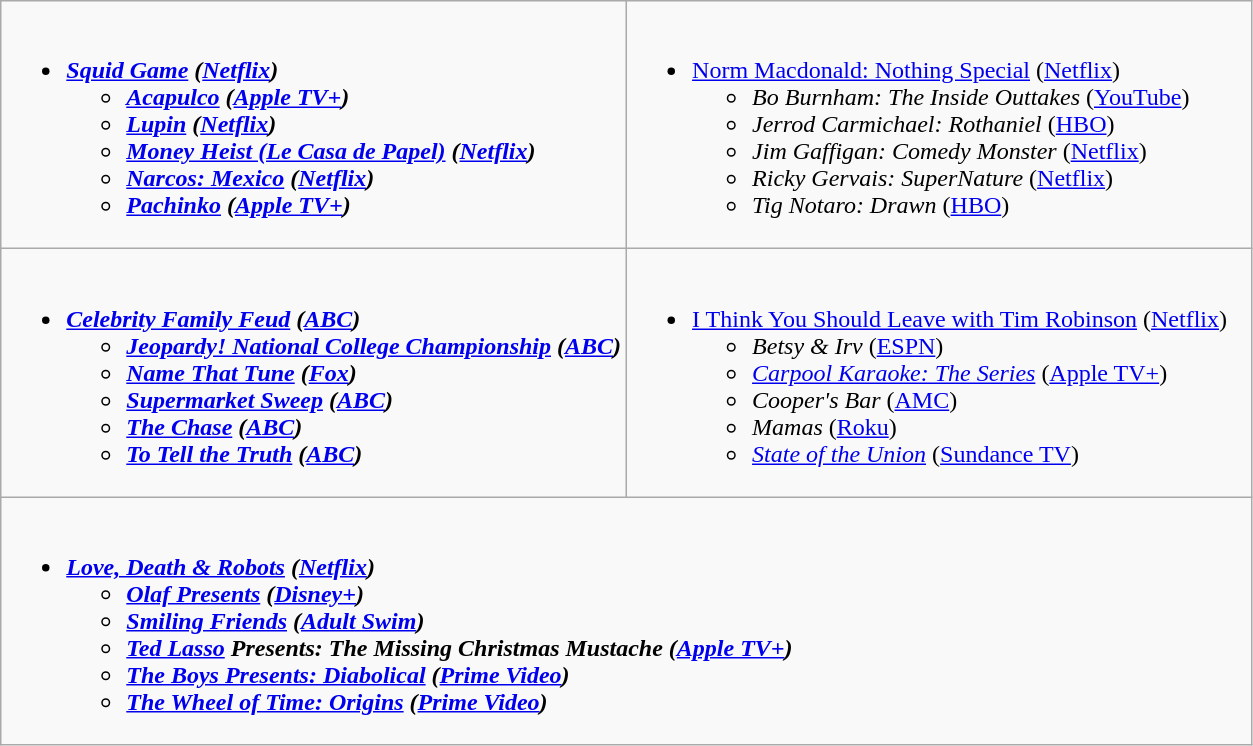<table class="wikitable">
<tr>
<td valign="top" width="50%"><br><ul><li><strong><em><a href='#'>Squid Game</a><em> (<a href='#'>Netflix</a>)<strong><ul><li></em><a href='#'>Acapulco</a><em> (<a href='#'>Apple TV+</a>)</li><li></em><a href='#'>Lupin</a><em> (<a href='#'>Netflix</a>)</li><li></em><a href='#'>Money Heist (Le Casa de Papel)</a><em> (<a href='#'>Netflix</a>)</li><li></em><a href='#'>Narcos: Mexico</a><em> (<a href='#'>Netflix</a>)</li><li></em><a href='#'>Pachinko</a><em> (<a href='#'>Apple TV+</a>)</li></ul></li></ul></td>
<td valign="top" width="50%"><br><ul><li></em></strong><a href='#'>Norm Macdonald: Nothing Special</a></em> (<a href='#'>Netflix</a>)</strong><ul><li><em>Bo Burnham: The Inside Outtakes</em> (<a href='#'>YouTube</a>)</li><li><em>Jerrod Carmichael: Rothaniel</em> (<a href='#'>HBO</a>)</li><li><em>Jim Gaffigan: Comedy Monster</em> (<a href='#'>Netflix</a>)</li><li><em>Ricky Gervais: SuperNature</em> (<a href='#'>Netflix</a>)</li><li><em>Tig Notaro: Drawn</em> (<a href='#'>HBO</a>)</li></ul></li></ul></td>
</tr>
<tr>
<td valign="top" width="50%"><br><ul><li><strong><em><a href='#'>Celebrity Family Feud</a><em> (<a href='#'>ABC</a>)<strong><ul><li></em><a href='#'>Jeopardy! National College Championship</a><em> (<a href='#'>ABC</a>)</li><li></em><a href='#'>Name That Tune</a><em> (<a href='#'>Fox</a>)</li><li></em><a href='#'>Supermarket Sweep</a><em> (<a href='#'>ABC</a>)</li><li></em><a href='#'>The Chase</a><em> (<a href='#'>ABC</a>)</li><li></em><a href='#'>To Tell the Truth</a><em> (<a href='#'>ABC</a>)</li></ul></li></ul></td>
<td valign="top" width="50%"><br><ul><li></em></strong><a href='#'>I Think You Should Leave with Tim Robinson</a></em> (<a href='#'>Netflix</a>)</strong><ul><li><em>Betsy & Irv</em> (<a href='#'>ESPN</a>)</li><li><em><a href='#'>Carpool Karaoke: The Series</a></em> (<a href='#'>Apple TV+</a>)</li><li><em>Cooper's Bar</em> (<a href='#'>AMC</a>)</li><li><em>Mamas</em> (<a href='#'>Roku</a>)</li><li><em><a href='#'>State of the Union</a></em> (<a href='#'>Sundance TV</a>)</li></ul></li></ul></td>
</tr>
<tr>
<td colspan="2" valign="top" width="50%"><br><ul><li><strong><em><a href='#'>Love, Death & Robots</a><em> (<a href='#'>Netflix</a>)<strong><ul><li></em><a href='#'>Olaf Presents</a><em> (<a href='#'>Disney+</a>)</li><li></em><a href='#'>Smiling Friends</a><em> (<a href='#'>Adult Swim</a>)</li><li></em><a href='#'>Ted Lasso</a> Presents: The Missing Christmas Mustache<em> (<a href='#'>Apple TV+</a>)</li><li></em><a href='#'>The Boys Presents: Diabolical</a><em> (<a href='#'>Prime Video</a>)</li><li></em><a href='#'>The Wheel of Time: Origins</a><em> (<a href='#'>Prime Video</a>)</li></ul></li></ul></td>
</tr>
</table>
